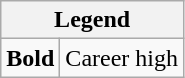<table class="wikitable mw-collapsible mw-collapsed">
<tr>
<th colspan="2">Legend</th>
</tr>
<tr>
<td><strong>Bold</strong></td>
<td>Career high</td>
</tr>
</table>
